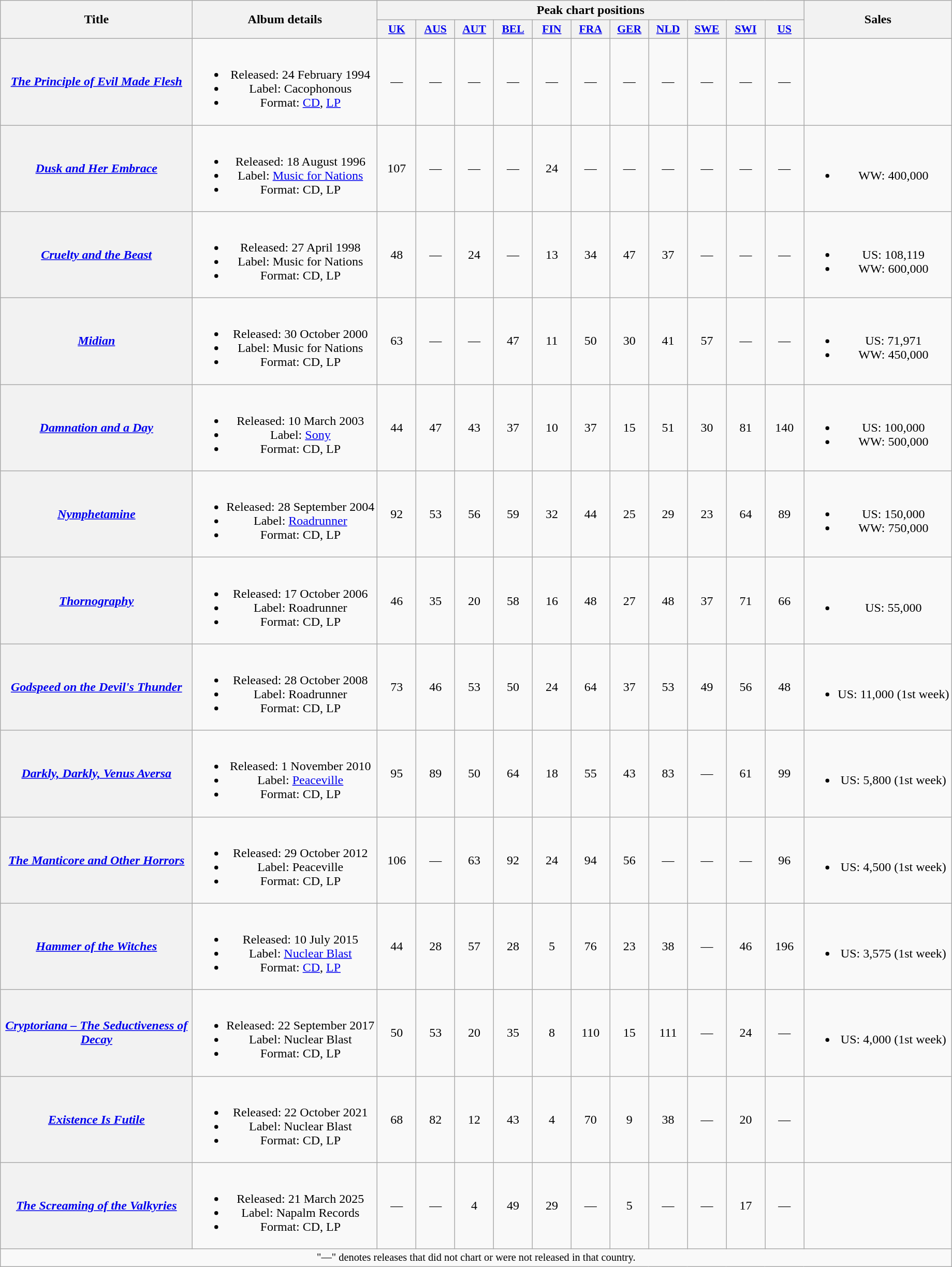<table class="wikitable plainrowheaders" style="text-align:center;">
<tr>
<th scope="col" rowspan="2" style="width:15em;">Title</th>
<th scope="col" rowspan="2">Album details</th>
<th scope="col" colspan="11">Peak chart positions</th>
<th scope="col" rowspan="2">Sales</th>
</tr>
<tr>
<th scope="col" style="width:3em;font-size:90%;"><a href='#'>UK</a><br></th>
<th scope="col" style="width:3em;font-size:90%;"><a href='#'>AUS</a><br></th>
<th scope="col" style="width:3em;font-size:90%;"><a href='#'>AUT</a><br></th>
<th scope="col" style="width:3em;font-size:90%;"><a href='#'>BEL</a><br></th>
<th scope="col" style="width:3em;font-size:90%;"><a href='#'>FIN</a><br></th>
<th scope="col" style="width:3em;font-size:90%;"><a href='#'>FRA</a><br></th>
<th scope="col" style="width:3em;font-size:90%;"><a href='#'>GER</a><br></th>
<th scope="col" style="width:3em;font-size:90%;"><a href='#'>NLD</a><br></th>
<th scope="col" style="width:3em;font-size:90%;"><a href='#'>SWE</a><br></th>
<th scope="col" style="width:3em;font-size:90%;"><a href='#'>SWI</a><br></th>
<th scope="col" style="width:3em;font-size:90%;"><a href='#'>US</a><br></th>
</tr>
<tr>
<th scope="row"><em><a href='#'>The Principle of Evil Made Flesh</a></em></th>
<td><br><ul><li>Released: 24 February 1994</li><li>Label: Cacophonous</li><li>Format: <a href='#'>CD</a>, <a href='#'>LP</a></li></ul></td>
<td style="text-align:center;">—</td>
<td style="text-align:center;">—</td>
<td style="text-align:center;">—</td>
<td style="text-align:center;">—</td>
<td style="text-align:center;">—</td>
<td style="text-align:center;">—</td>
<td style="text-align:center;">—</td>
<td style="text-align:center;">—</td>
<td style="text-align:center;">—</td>
<td style="text-align:center;">—</td>
<td style="text-align:center;">—</td>
<td></td>
</tr>
<tr>
<th scope="row"><em><a href='#'>Dusk and Her Embrace</a></em></th>
<td><br><ul><li>Released: 18 August 1996</li><li>Label: <a href='#'>Music for Nations</a></li><li>Format: CD, LP</li></ul></td>
<td style="text-align:center;">107</td>
<td style="text-align:center;">—</td>
<td style="text-align:center;">—</td>
<td style="text-align:center;">—</td>
<td style="text-align:center;">24</td>
<td style="text-align:center;">—</td>
<td style="text-align:center;">—</td>
<td style="text-align:center;">—</td>
<td style="text-align:center;">—</td>
<td style="text-align:center;">—</td>
<td style="text-align:center;">—</td>
<td><br><ul><li>WW: 400,000</li></ul></td>
</tr>
<tr>
<th scope="row"><em><a href='#'>Cruelty and the Beast</a></em></th>
<td><br><ul><li>Released: 27 April 1998</li><li>Label: Music for Nations</li><li>Format: CD, LP</li></ul></td>
<td style="text-align:center;">48</td>
<td style="text-align:center;">—</td>
<td style="text-align:center;">24</td>
<td style="text-align:center;">—</td>
<td style="text-align:center;">13</td>
<td style="text-align:center;">34</td>
<td style="text-align:center;">47</td>
<td style="text-align:center;">37</td>
<td style="text-align:center;">—</td>
<td style="text-align:center;">—</td>
<td style="text-align:center;">—</td>
<td><br><ul><li>US: 108,119</li><li>WW: 600,000</li></ul></td>
</tr>
<tr>
<th scope="row"><em><a href='#'>Midian</a></em></th>
<td><br><ul><li>Released: 30 October 2000</li><li>Label: Music for Nations</li><li>Format: CD, LP</li></ul></td>
<td style="text-align:center;">63</td>
<td style="text-align:center;">—</td>
<td style="text-align:center;">—</td>
<td style="text-align:center;">47</td>
<td style="text-align:center;">11</td>
<td style="text-align:center;">50</td>
<td style="text-align:center;">30</td>
<td style="text-align:center;">41</td>
<td style="text-align:center;">57</td>
<td style="text-align:center;">—</td>
<td style="text-align:center;">—</td>
<td><br><ul><li>US: 71,971</li><li>WW: 450,000</li></ul></td>
</tr>
<tr>
<th scope="row"><em><a href='#'>Damnation and a Day</a></em></th>
<td><br><ul><li>Released: 10 March 2003</li><li>Label: <a href='#'>Sony</a></li><li>Format: CD, LP</li></ul></td>
<td style="text-align:center;">44</td>
<td style="text-align:center;">47</td>
<td style="text-align:center;">43</td>
<td style="text-align:center;">37</td>
<td style="text-align:center;">10</td>
<td style="text-align:center;">37</td>
<td style="text-align:center;">15</td>
<td style="text-align:center;">51</td>
<td style="text-align:center;">30</td>
<td style="text-align:center;">81</td>
<td style="text-align:center;">140</td>
<td><br><ul><li>US: 100,000</li><li>WW: 500,000</li></ul></td>
</tr>
<tr>
<th scope="row"><em><a href='#'>Nymphetamine</a></em></th>
<td><br><ul><li>Released: 28 September 2004</li><li>Label: <a href='#'>Roadrunner</a></li><li>Format: CD, LP</li></ul></td>
<td style="text-align:center;">92</td>
<td style="text-align:center;">53</td>
<td style="text-align:center;">56</td>
<td style="text-align:center;">59</td>
<td style="text-align:center;">32</td>
<td style="text-align:center;">44</td>
<td style="text-align:center;">25</td>
<td style="text-align:center;">29</td>
<td style="text-align:center;">23</td>
<td style="text-align:center;">64</td>
<td style="text-align:center;">89</td>
<td><br><ul><li>US: 150,000</li><li>WW: 750,000</li></ul></td>
</tr>
<tr>
<th scope="row"><em><a href='#'>Thornography</a></em></th>
<td><br><ul><li>Released: 17 October 2006</li><li>Label: Roadrunner</li><li>Format: CD, LP</li></ul></td>
<td style="text-align:center;">46</td>
<td style="text-align:center;">35</td>
<td style="text-align:center;">20</td>
<td style="text-align:center;">58</td>
<td style="text-align:center;">16</td>
<td style="text-align:center;">48</td>
<td style="text-align:center;">27</td>
<td style="text-align:center;">48</td>
<td style="text-align:center;">37</td>
<td style="text-align:center;">71</td>
<td style="text-align:center;">66</td>
<td><br><ul><li>US: 55,000</li></ul></td>
</tr>
<tr>
<th scope="row"><em><a href='#'>Godspeed on the Devil's Thunder</a></em></th>
<td><br><ul><li>Released: 28 October 2008</li><li>Label: Roadrunner</li><li>Format: CD, LP</li></ul></td>
<td style="text-align:center;">73</td>
<td style="text-align:center;">46</td>
<td style="text-align:center;">53</td>
<td style="text-align:center;">50</td>
<td style="text-align:center;">24</td>
<td style="text-align:center;">64</td>
<td style="text-align:center;">37</td>
<td style="text-align:center;">53</td>
<td style="text-align:center;">49</td>
<td style="text-align:center;">56</td>
<td style="text-align:center;">48</td>
<td><br><ul><li>US: 11,000 (1st week)</li></ul></td>
</tr>
<tr>
<th scope="row"><em><a href='#'>Darkly, Darkly, Venus Aversa</a></em></th>
<td><br><ul><li>Released: 1 November 2010</li><li>Label: <a href='#'>Peaceville</a></li><li>Format: CD, LP</li></ul></td>
<td style="text-align:center;">95</td>
<td style="text-align:center;">89</td>
<td style="text-align:center;">50</td>
<td style="text-align:center;">64</td>
<td style="text-align:center;">18</td>
<td style="text-align:center;">55</td>
<td style="text-align:center;">43</td>
<td style="text-align:center;">83</td>
<td style="text-align:center;">—</td>
<td style="text-align:center;">61</td>
<td style="text-align:center;">99</td>
<td><br><ul><li>US: 5,800 (1st week)</li></ul></td>
</tr>
<tr>
<th scope="row"><em><a href='#'>The Manticore and Other Horrors</a></em></th>
<td><br><ul><li>Released: 29 October 2012</li><li>Label: Peaceville</li><li>Format: CD, LP</li></ul></td>
<td style="text-align:center;">106</td>
<td style="text-align:center;">—</td>
<td style="text-align:center;">63</td>
<td style="text-align:center;">92</td>
<td style="text-align:center;">24</td>
<td style="text-align:center;">94</td>
<td style="text-align:center;">56</td>
<td style="text-align:center;">—</td>
<td style="text-align:center;">—</td>
<td style="text-align:center;">—</td>
<td style="text-align:center;">96</td>
<td><br><ul><li>US: 4,500 (1st week)</li></ul></td>
</tr>
<tr>
<th scope="row"><em><a href='#'>Hammer of the Witches</a></em></th>
<td><br><ul><li>Released: 10 July 2015</li><li>Label: <a href='#'>Nuclear Blast</a></li><li>Format: <a href='#'>CD</a>, <a href='#'>LP</a></li></ul></td>
<td style="text-align:center;">44</td>
<td style="text-align:center;">28</td>
<td style="text-align:center;">57</td>
<td style="text-align:center;">28</td>
<td style="text-align:center;">5</td>
<td style="text-align:center;">76</td>
<td style="text-align:center;">23</td>
<td style="text-align:center;">38</td>
<td style="text-align:center;">—</td>
<td style="text-align:center;">46</td>
<td style="text-align:center;">196</td>
<td><br><ul><li>US: 3,575 (1st week)</li></ul></td>
</tr>
<tr>
<th scope="row"><em><a href='#'>Cryptoriana – The Seductiveness of Decay</a></em></th>
<td><br><ul><li>Released: 22 September 2017</li><li>Label: Nuclear Blast</li><li>Format: CD, LP</li></ul></td>
<td style="text-align:center;">50</td>
<td style="text-align:center;">53</td>
<td style="text-align:center;">20</td>
<td style="text-align:center;">35</td>
<td style="text-align:center;">8</td>
<td style="text-align:center;">110</td>
<td style="text-align:center;">15</td>
<td style="text-align:center;">111</td>
<td style="text-align:center;">—</td>
<td style="text-align:center;">24</td>
<td style="text-align:center;">—</td>
<td><br><ul><li>US: 4,000 (1st week)</li></ul></td>
</tr>
<tr>
<th scope="row"><em><a href='#'>Existence Is Futile</a></em></th>
<td><br><ul><li>Released: 22 October 2021</li><li>Label: Nuclear Blast</li><li>Format: CD, LP</li></ul></td>
<td style="text-align:center;">68</td>
<td style="text-align:center;">82</td>
<td style="text-align:center;">12</td>
<td style="text-align:center;">43</td>
<td style="text-align:center;">4</td>
<td style="text-align:center;">70</td>
<td style="text-align:center;">9</td>
<td style="text-align:center;">38</td>
<td style="text-align:center;">—</td>
<td style="text-align:center;">20</td>
<td style="text-align:center;">—</td>
<td></td>
</tr>
<tr>
<th scope="row"><em><a href='#'>The Screaming of the Valkyries</a></em></th>
<td><br><ul><li>Released: 21 March 2025</li><li>Label: Napalm Records</li><li>Format: CD, LP</li></ul></td>
<td style="text-align:center;">—</td>
<td style="text-align:center;">—</td>
<td style="text-align:center;">4</td>
<td style="text-align:center;">49</td>
<td style="text-align:center;">29<br></td>
<td style="text-align:center;">—</td>
<td style="text-align:center;">5</td>
<td style="text-align:center;">—</td>
<td style="text-align:center;">—</td>
<td style="text-align:center;">17</td>
<td style="text-align:center;">—</td>
<td></td>
</tr>
<tr>
<td colspan="18" style="text-align:center; font-size:85%;">"—" denotes releases that did not chart or were not released in that country.</td>
</tr>
</table>
